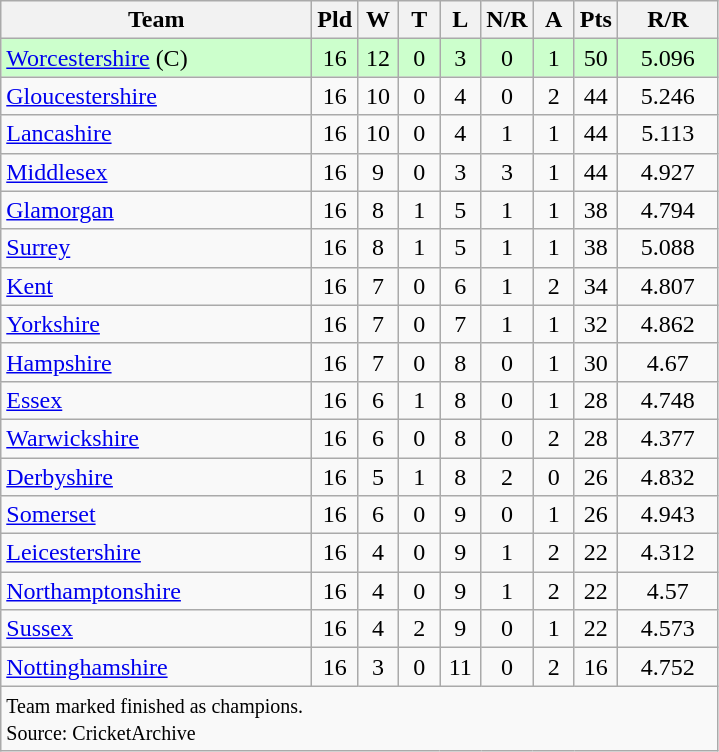<table class="wikitable" style="text-align: center;">
<tr>
<th width=200>Team</th>
<th width=20>Pld</th>
<th width=20>W</th>
<th width=20>T</th>
<th width=20>L</th>
<th width=20>N/R</th>
<th width=20>A</th>
<th width=20>Pts</th>
<th width=60>R/R</th>
</tr>
<tr bgcolor="#ccffcc">
<td align=left><a href='#'>Worcestershire</a> (C)</td>
<td>16</td>
<td>12</td>
<td>0</td>
<td>3</td>
<td>0</td>
<td>1</td>
<td>50</td>
<td>5.096</td>
</tr>
<tr>
<td align=left><a href='#'>Gloucestershire</a></td>
<td>16</td>
<td>10</td>
<td>0</td>
<td>4</td>
<td>0</td>
<td>2</td>
<td>44</td>
<td>5.246</td>
</tr>
<tr>
<td align=left><a href='#'>Lancashire</a></td>
<td>16</td>
<td>10</td>
<td>0</td>
<td>4</td>
<td>1</td>
<td>1</td>
<td>44</td>
<td>5.113</td>
</tr>
<tr>
<td align=left><a href='#'>Middlesex</a></td>
<td>16</td>
<td>9</td>
<td>0</td>
<td>3</td>
<td>3</td>
<td>1</td>
<td>44</td>
<td>4.927</td>
</tr>
<tr>
<td align=left><a href='#'>Glamorgan</a></td>
<td>16</td>
<td>8</td>
<td>1</td>
<td>5</td>
<td>1</td>
<td>1</td>
<td>38</td>
<td>4.794</td>
</tr>
<tr>
<td align=left><a href='#'>Surrey</a></td>
<td>16</td>
<td>8</td>
<td>1</td>
<td>5</td>
<td>1</td>
<td>1</td>
<td>38</td>
<td>5.088</td>
</tr>
<tr>
<td align=left><a href='#'>Kent</a></td>
<td>16</td>
<td>7</td>
<td>0</td>
<td>6</td>
<td>1</td>
<td>2</td>
<td>34</td>
<td>4.807</td>
</tr>
<tr>
<td align=left><a href='#'>Yorkshire</a></td>
<td>16</td>
<td>7</td>
<td>0</td>
<td>7</td>
<td>1</td>
<td>1</td>
<td>32</td>
<td>4.862</td>
</tr>
<tr>
<td align=left><a href='#'>Hampshire</a></td>
<td>16</td>
<td>7</td>
<td>0</td>
<td>8</td>
<td>0</td>
<td>1</td>
<td>30</td>
<td>4.67</td>
</tr>
<tr>
<td align=left><a href='#'>Essex</a></td>
<td>16</td>
<td>6</td>
<td>1</td>
<td>8</td>
<td>0</td>
<td>1</td>
<td>28</td>
<td>4.748</td>
</tr>
<tr>
<td align=left><a href='#'>Warwickshire</a></td>
<td>16</td>
<td>6</td>
<td>0</td>
<td>8</td>
<td>0</td>
<td>2</td>
<td>28</td>
<td>4.377</td>
</tr>
<tr>
<td align=left><a href='#'>Derbyshire</a></td>
<td>16</td>
<td>5</td>
<td>1</td>
<td>8</td>
<td>2</td>
<td>0</td>
<td>26</td>
<td>4.832</td>
</tr>
<tr>
<td align=left><a href='#'>Somerset</a></td>
<td>16</td>
<td>6</td>
<td>0</td>
<td>9</td>
<td>0</td>
<td>1</td>
<td>26</td>
<td>4.943</td>
</tr>
<tr>
<td align=left><a href='#'>Leicestershire</a></td>
<td>16</td>
<td>4</td>
<td>0</td>
<td>9</td>
<td>1</td>
<td>2</td>
<td>22</td>
<td>4.312</td>
</tr>
<tr>
<td align=left><a href='#'>Northamptonshire</a></td>
<td>16</td>
<td>4</td>
<td>0</td>
<td>9</td>
<td>1</td>
<td>2</td>
<td>22</td>
<td>4.57</td>
</tr>
<tr>
<td align=left><a href='#'>Sussex</a></td>
<td>16</td>
<td>4</td>
<td>2</td>
<td>9</td>
<td>0</td>
<td>1</td>
<td>22</td>
<td>4.573</td>
</tr>
<tr>
<td align=left><a href='#'>Nottinghamshire</a></td>
<td>16</td>
<td>3</td>
<td>0</td>
<td>11</td>
<td>0</td>
<td>2</td>
<td>16</td>
<td>4.752</td>
</tr>
<tr>
<td colspan="9" align="left"><small>Team marked  finished as champions.<br>Source: CricketArchive</small></td>
</tr>
</table>
